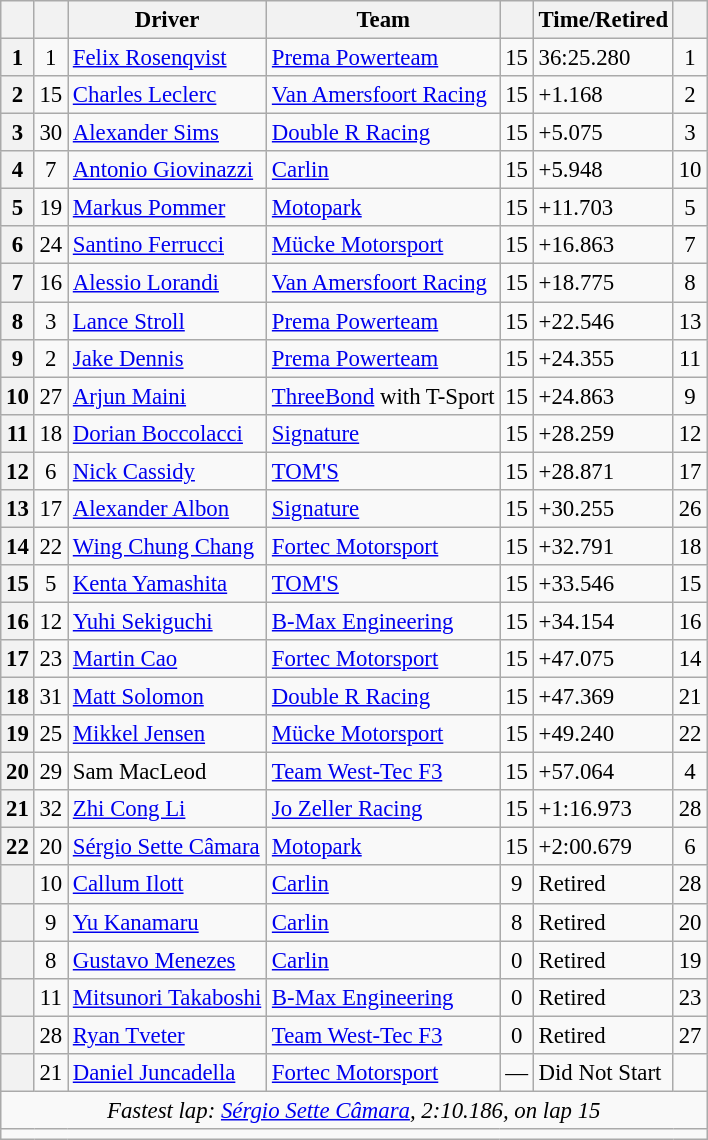<table class="wikitable" style="font-size: 95%;">
<tr>
<th scope="col"></th>
<th scope="col"></th>
<th scope="col">Driver</th>
<th scope="col">Team</th>
<th scope="col"></th>
<th scope="col">Time/Retired</th>
<th scope="col"></th>
</tr>
<tr>
<th scope="row">1</th>
<td align=center>1</td>
<td> <a href='#'>Felix Rosenqvist</a></td>
<td><a href='#'>Prema Powerteam</a></td>
<td align=center>15</td>
<td>36:25.280</td>
<td align=center>1</td>
</tr>
<tr>
<th scope="row">2</th>
<td align=center>15</td>
<td> <a href='#'>Charles Leclerc</a></td>
<td><a href='#'>Van Amersfoort Racing</a></td>
<td align=center>15</td>
<td>+1.168</td>
<td align=center>2</td>
</tr>
<tr>
<th scope="row">3</th>
<td align=center>30</td>
<td> <a href='#'>Alexander Sims</a></td>
<td><a href='#'>Double R Racing</a></td>
<td align=center>15</td>
<td>+5.075</td>
<td align=center>3</td>
</tr>
<tr>
<th scope="row">4</th>
<td align=center>7</td>
<td> <a href='#'>Antonio Giovinazzi</a></td>
<td><a href='#'>Carlin</a></td>
<td align=center>15</td>
<td>+5.948</td>
<td align=center>10</td>
</tr>
<tr>
<th scope="row">5</th>
<td align=center>19</td>
<td> <a href='#'>Markus Pommer</a></td>
<td><a href='#'>Motopark</a></td>
<td align=center>15</td>
<td>+11.703</td>
<td align=center>5</td>
</tr>
<tr>
<th scope="row">6</th>
<td align=center>24</td>
<td> <a href='#'>Santino Ferrucci</a></td>
<td><a href='#'>Mücke Motorsport</a></td>
<td align=center>15</td>
<td>+16.863</td>
<td align=center>7</td>
</tr>
<tr>
<th scope="row">7</th>
<td align=center>16</td>
<td> <a href='#'>Alessio Lorandi</a></td>
<td><a href='#'>Van Amersfoort Racing</a></td>
<td align=center>15</td>
<td>+18.775</td>
<td align=center>8</td>
</tr>
<tr>
<th scope="row">8</th>
<td align=center>3</td>
<td> <a href='#'>Lance Stroll</a></td>
<td><a href='#'>Prema Powerteam</a></td>
<td align=center>15</td>
<td>+22.546</td>
<td align=center>13</td>
</tr>
<tr>
<th scope="row">9</th>
<td align=center>2</td>
<td> <a href='#'>Jake Dennis</a></td>
<td><a href='#'>Prema Powerteam</a></td>
<td align=center>15</td>
<td>+24.355</td>
<td align=center>11</td>
</tr>
<tr>
<th scope="row">10</th>
<td align=center>27</td>
<td> <a href='#'>Arjun Maini</a></td>
<td><a href='#'>ThreeBond</a> with T-Sport</td>
<td align=center>15</td>
<td>+24.863</td>
<td align=center>9</td>
</tr>
<tr>
<th scope="row">11</th>
<td align=center>18</td>
<td> <a href='#'>Dorian Boccolacci</a></td>
<td><a href='#'>Signature</a></td>
<td align=center>15</td>
<td>+28.259</td>
<td align=center>12</td>
</tr>
<tr>
<th scope="row">12</th>
<td align=center>6</td>
<td> <a href='#'>Nick Cassidy</a></td>
<td><a href='#'>TOM'S</a></td>
<td align=center>15</td>
<td>+28.871</td>
<td align=center>17</td>
</tr>
<tr>
<th scope="row">13</th>
<td align=center>17</td>
<td> <a href='#'>Alexander Albon</a></td>
<td><a href='#'>Signature</a></td>
<td align=center>15</td>
<td>+30.255</td>
<td align=center>26</td>
</tr>
<tr>
<th scope="row">14</th>
<td align=center>22</td>
<td> <a href='#'>Wing Chung Chang</a></td>
<td><a href='#'>Fortec Motorsport</a></td>
<td align=center>15</td>
<td>+32.791</td>
<td align=center>18</td>
</tr>
<tr>
<th scope="row">15</th>
<td align=center>5</td>
<td> <a href='#'>Kenta Yamashita</a></td>
<td><a href='#'>TOM'S</a></td>
<td align=center>15</td>
<td>+33.546</td>
<td align=center>15</td>
</tr>
<tr>
<th scope="row">16</th>
<td align=center>12</td>
<td> <a href='#'>Yuhi Sekiguchi</a></td>
<td><a href='#'>B-Max Engineering</a></td>
<td align=center>15</td>
<td>+34.154</td>
<td align=center>16</td>
</tr>
<tr>
<th scope="row">17</th>
<td align=center>23</td>
<td> <a href='#'>Martin Cao</a></td>
<td><a href='#'>Fortec Motorsport</a></td>
<td align=center>15</td>
<td>+47.075</td>
<td align=center>14</td>
</tr>
<tr>
<th scope="row">18</th>
<td align=center>31</td>
<td> <a href='#'>Matt Solomon</a></td>
<td><a href='#'>Double R Racing</a></td>
<td align=center>15</td>
<td>+47.369</td>
<td align=center>21</td>
</tr>
<tr>
<th scope="row">19</th>
<td align=center>25</td>
<td> <a href='#'>Mikkel Jensen</a></td>
<td><a href='#'>Mücke Motorsport</a></td>
<td align=center>15</td>
<td>+49.240</td>
<td align=center>22</td>
</tr>
<tr>
<th scope="row">20</th>
<td align=center>29</td>
<td> Sam MacLeod</td>
<td><a href='#'>Team West-Tec F3</a></td>
<td align=center>15</td>
<td>+57.064</td>
<td align=center>4</td>
</tr>
<tr>
<th scope="row">21</th>
<td align=center>32</td>
<td> <a href='#'>Zhi Cong Li</a></td>
<td><a href='#'>Jo Zeller Racing</a></td>
<td align=center>15</td>
<td>+1:16.973</td>
<td align=center>28</td>
</tr>
<tr>
<th scope="row">22</th>
<td align=center>20</td>
<td> <a href='#'>Sérgio Sette Câmara</a></td>
<td><a href='#'>Motopark</a></td>
<td align=center>15</td>
<td>+2:00.679</td>
<td align=center>6</td>
</tr>
<tr>
<th scope="row"></th>
<td align=center>10</td>
<td> <a href='#'>Callum Ilott</a></td>
<td><a href='#'>Carlin</a></td>
<td align=center>9</td>
<td>Retired</td>
<td align=center>28</td>
</tr>
<tr>
<th scope="row"></th>
<td align=center>9</td>
<td> <a href='#'>Yu Kanamaru</a></td>
<td><a href='#'>Carlin</a></td>
<td align=center>8</td>
<td>Retired</td>
<td align=center>20</td>
</tr>
<tr>
<th scope="row"></th>
<td align=center>8</td>
<td> <a href='#'>Gustavo Menezes</a></td>
<td><a href='#'>Carlin</a></td>
<td align=center>0</td>
<td>Retired</td>
<td align=center>19</td>
</tr>
<tr>
<th scope="row"></th>
<td align=center>11</td>
<td> <a href='#'>Mitsunori Takaboshi</a></td>
<td><a href='#'>B-Max Engineering</a></td>
<td align=center>0</td>
<td>Retired</td>
<td align=center>23</td>
</tr>
<tr>
<th scope="row"></th>
<td align=center>28</td>
<td> <a href='#'>Ryan Tveter</a></td>
<td><a href='#'>Team West-Tec F3</a></td>
<td align=center>0</td>
<td>Retired</td>
<td align=center>27</td>
</tr>
<tr>
<th scope="row"></th>
<td align=center>21</td>
<td> <a href='#'>Daniel Juncadella</a></td>
<td><a href='#'>Fortec Motorsport</a></td>
<td align=center>—</td>
<td>Did Not Start</td>
<td align=center></td>
</tr>
<tr>
<td colspan=7 align=center><em>Fastest lap:  <a href='#'>Sérgio Sette Câmara</a>, 2:10.186,  on lap 15</em></td>
</tr>
<tr>
<td colspan=7></td>
</tr>
</table>
